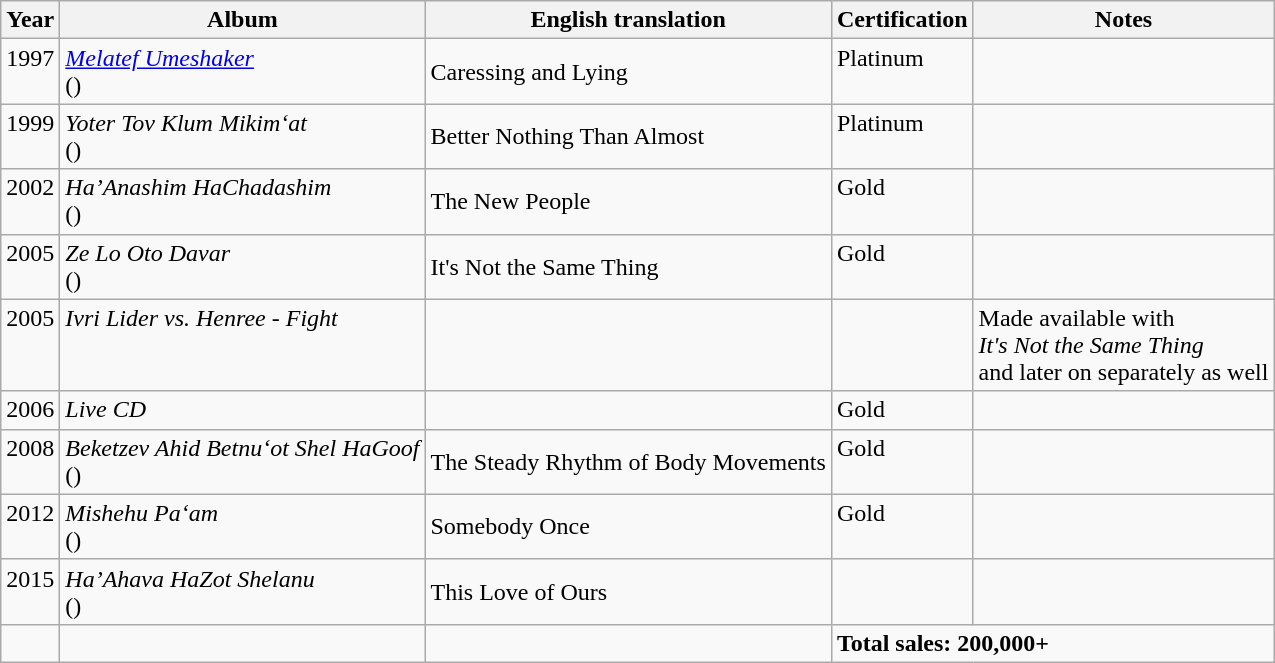<table class="wikitable" style="clear:both; ">
<tr>
<th align="left" valign="top">Year</th>
<th align="left" valign="top">Album</th>
<th align="left" valign="top">English translation</th>
<th align="centre" valign="top">Certification</th>
<th align="centre" valign="top">Notes</th>
</tr>
<tr>
<td align="left" valign="top">1997</td>
<td align="left" valign="top"><em><a href='#'>Melatef Umeshaker</a></em><br>()</td>
<td>Caressing and Lying</td>
<td align="centre" valign="top">Platinum</td>
<td></td>
</tr>
<tr>
<td align="left" valign="top">1999</td>
<td align="left" valign="top"><em>Yoter Tov Klum Mikim‘at</em> <br>()</td>
<td>Better Nothing Than Almost</td>
<td align="centre" valign="top">Platinum</td>
<td></td>
</tr>
<tr>
<td align="left" valign="top">2002</td>
<td align="left" valign="top"><em>Ha’Anashim HaChadashim</em> <br>()</td>
<td>The New People</td>
<td align="centre" valign="top">Gold</td>
<td></td>
</tr>
<tr>
<td align="left" valign="top">2005</td>
<td align="left" valign="top"><em>Ze Lo Oto Davar</em> <br>()</td>
<td>It's Not the Same Thing</td>
<td align="centre" valign="top">Gold</td>
<td></td>
</tr>
<tr>
<td align="left" valign="top">2005</td>
<td align="left" valign="top"><em>Ivri Lider vs. Henree - Fight</em></td>
<td align="centre" valign="top"></td>
<td></td>
<td>Made available with <br><em>It's Not the Same Thing</em> <br>and later on separately as well</td>
</tr>
<tr>
<td align="left" valign="top">2006</td>
<td align="left" valign="top"><em>Live CD</em></td>
<td></td>
<td align="centre" valign="top">Gold</td>
<td></td>
</tr>
<tr>
<td align="left" valign="top">2008</td>
<td align="left" valign="top"><em>Beketzev Ahid Betnu‘ot Shel HaGoof</em><br>()</td>
<td>The Steady Rhythm of Body Movements</td>
<td align="centre" valign="top">Gold</td>
<td></td>
</tr>
<tr>
<td align="left" valign="top">2012</td>
<td align="left" valign="top"><em>Mishehu Pa‘am</em><br>()</td>
<td>Somebody Once</td>
<td align="centre" valign="top">Gold</td>
<td></td>
</tr>
<tr>
<td align="left" valign="top">2015</td>
<td align="left" valign="top"><em>Ha’Ahava HaZot Shelanu</em><br>()</td>
<td>This Love of Ours</td>
<td align="centre" valign="top"></td>
<td></td>
</tr>
<tr>
<td align="left" valign="top"></td>
<td align="left" valign="top"></td>
<td></td>
<td align="centre" valign="top" colspan=2><strong>Total sales: 200,000+</strong></td>
</tr>
</table>
